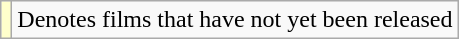<table class="wikitable">
<tr>
<td style="background:#ffc;"></td>
<td>Denotes films that have not yet been released</td>
</tr>
</table>
